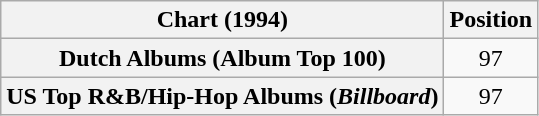<table class="wikitable sortable plainrowheaders" style="text-align:center">
<tr>
<th scope="col">Chart (1994)</th>
<th scope="col">Position</th>
</tr>
<tr>
<th scope="row">Dutch Albums (Album Top 100)</th>
<td>97</td>
</tr>
<tr>
<th scope="row">US Top R&B/Hip-Hop Albums (<em>Billboard</em>)</th>
<td>97</td>
</tr>
</table>
